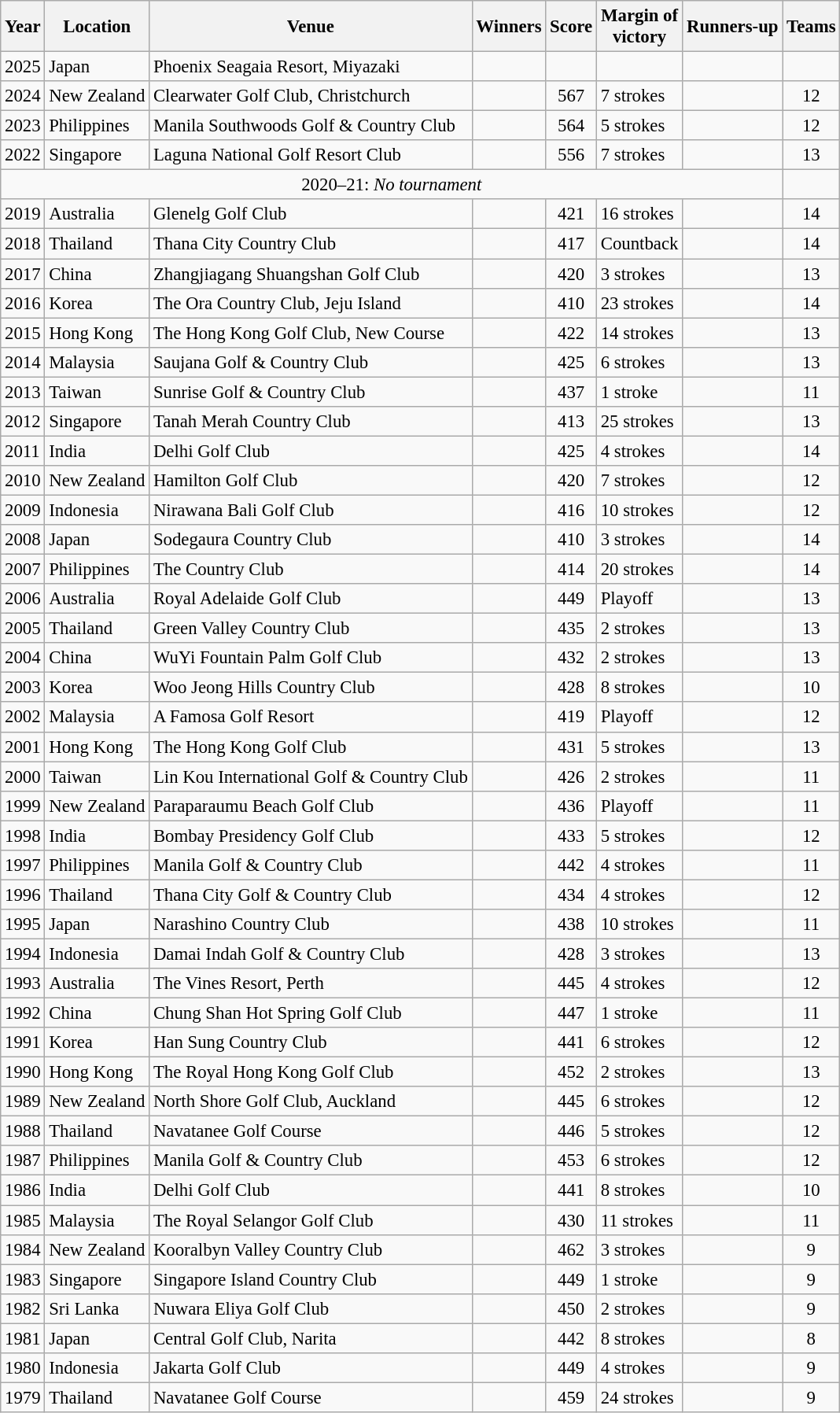<table class="wikitable" style="font-size:95%;">
<tr>
<th>Year</th>
<th>Location</th>
<th>Venue</th>
<th>Winners</th>
<th>Score</th>
<th>Margin of<br>victory</th>
<th>Runners-up</th>
<th>Teams</th>
</tr>
<tr>
<td>2025</td>
<td>Japan</td>
<td>Phoenix Seagaia Resort, Miyazaki</td>
<td></td>
<td align=center></td>
<td></td>
<td></td>
<td align=center></td>
</tr>
<tr>
<td>2024</td>
<td>New Zealand</td>
<td>Clearwater Golf Club, Christchurch</td>
<td></td>
<td align=center>567</td>
<td>7 strokes</td>
<td></td>
<td align=center>12</td>
</tr>
<tr>
<td>2023</td>
<td>Philippines</td>
<td>Manila Southwoods Golf & Country Club</td>
<td></td>
<td align=center>564</td>
<td>5 strokes</td>
<td></td>
<td align=center>12</td>
</tr>
<tr>
<td>2022</td>
<td>Singapore</td>
<td>Laguna National Golf Resort Club</td>
<td></td>
<td align=center>556</td>
<td>7 strokes</td>
<td></td>
<td align=center>13</td>
</tr>
<tr>
<td colspan=7 align=center>2020–21: <em>No tournament</em></td>
</tr>
<tr>
<td>2019</td>
<td>Australia</td>
<td>Glenelg Golf Club</td>
<td></td>
<td align=center>421</td>
<td>16 strokes</td>
<td></td>
<td align=center>14</td>
</tr>
<tr>
<td>2018</td>
<td>Thailand</td>
<td>Thana City Country Club</td>
<td></td>
<td align=center>417</td>
<td>Countback</td>
<td></td>
<td align=center>14</td>
</tr>
<tr>
<td>2017</td>
<td>China</td>
<td>Zhangjiagang Shuangshan Golf Club</td>
<td></td>
<td align=center>420</td>
<td>3 strokes</td>
<td></td>
<td align=center>13</td>
</tr>
<tr>
<td>2016</td>
<td>Korea</td>
<td>The Ora Country Club, Jeju Island</td>
<td></td>
<td align=center>410</td>
<td>23 strokes</td>
<td></td>
<td align=center>14</td>
</tr>
<tr>
<td>2015</td>
<td>Hong Kong</td>
<td>The Hong Kong Golf Club, New Course</td>
<td></td>
<td align=center>422</td>
<td>14 strokes</td>
<td></td>
<td align=center>13</td>
</tr>
<tr>
<td>2014</td>
<td>Malaysia</td>
<td>Saujana Golf & Country Club</td>
<td></td>
<td align=center>425</td>
<td>6 strokes</td>
<td></td>
<td align=center>13</td>
</tr>
<tr>
<td>2013</td>
<td>Taiwan</td>
<td>Sunrise Golf & Country Club</td>
<td></td>
<td align=center>437</td>
<td>1 stroke</td>
<td></td>
<td align=center>11</td>
</tr>
<tr>
<td>2012</td>
<td>Singapore</td>
<td>Tanah Merah Country Club</td>
<td></td>
<td align=center>413</td>
<td>25 strokes</td>
<td></td>
<td align=center>13</td>
</tr>
<tr>
<td>2011</td>
<td>India</td>
<td>Delhi Golf Club</td>
<td></td>
<td align=center>425</td>
<td>4 strokes</td>
<td></td>
<td align=center>14</td>
</tr>
<tr>
<td>2010</td>
<td>New Zealand</td>
<td>Hamilton Golf Club</td>
<td></td>
<td align=center>420</td>
<td>7 strokes</td>
<td></td>
<td align=center>12</td>
</tr>
<tr>
<td>2009</td>
<td>Indonesia</td>
<td>Nirawana Bali Golf Club</td>
<td></td>
<td align=center>416</td>
<td>10 strokes</td>
<td></td>
<td align=center>12</td>
</tr>
<tr>
<td>2008</td>
<td>Japan</td>
<td>Sodegaura Country Club</td>
<td></td>
<td align=center>410</td>
<td>3 strokes</td>
<td></td>
<td align=center>14</td>
</tr>
<tr>
<td>2007</td>
<td>Philippines</td>
<td>The Country Club</td>
<td></td>
<td align=center>414</td>
<td>20 strokes</td>
<td></td>
<td align=center>14</td>
</tr>
<tr>
<td>2006</td>
<td>Australia</td>
<td>Royal Adelaide Golf Club</td>
<td></td>
<td align=center>449</td>
<td>Playoff</td>
<td></td>
<td align=center>13</td>
</tr>
<tr>
<td>2005</td>
<td>Thailand</td>
<td>Green Valley Country Club</td>
<td></td>
<td align=center>435</td>
<td>2 strokes</td>
<td></td>
<td align=center>13</td>
</tr>
<tr>
<td>2004</td>
<td>China</td>
<td>WuYi Fountain Palm Golf Club</td>
<td></td>
<td align=center>432</td>
<td>2 strokes</td>
<td></td>
<td align=center>13</td>
</tr>
<tr>
<td>2003</td>
<td>Korea</td>
<td>Woo Jeong Hills Country Club</td>
<td></td>
<td align=center>428</td>
<td>8 strokes</td>
<td></td>
<td align=center>10</td>
</tr>
<tr>
<td>2002</td>
<td>Malaysia</td>
<td>A Famosa Golf Resort</td>
<td></td>
<td align=center>419</td>
<td>Playoff</td>
<td></td>
<td align=center>12</td>
</tr>
<tr>
<td>2001</td>
<td>Hong Kong</td>
<td>The Hong Kong Golf Club</td>
<td></td>
<td align=center>431</td>
<td>5 strokes</td>
<td></td>
<td align=center>13</td>
</tr>
<tr>
<td>2000</td>
<td>Taiwan</td>
<td>Lin Kou International Golf & Country Club</td>
<td></td>
<td align=center>426</td>
<td>2 strokes</td>
<td></td>
<td align=center>11</td>
</tr>
<tr>
<td>1999</td>
<td>New Zealand</td>
<td>Paraparaumu Beach Golf Club</td>
<td></td>
<td align=center>436</td>
<td>Playoff</td>
<td></td>
<td align=center>11</td>
</tr>
<tr>
<td>1998</td>
<td>India</td>
<td>Bombay Presidency Golf Club</td>
<td></td>
<td align=center>433</td>
<td>5 strokes</td>
<td></td>
<td align=center>12</td>
</tr>
<tr>
<td>1997</td>
<td>Philippines</td>
<td>Manila Golf & Country Club</td>
<td></td>
<td align=center>442</td>
<td>4 strokes</td>
<td></td>
<td align=center>11</td>
</tr>
<tr 1>
<td>1996</td>
<td>Thailand</td>
<td>Thana City Golf & Country Club</td>
<td></td>
<td align=center>434</td>
<td>4 strokes</td>
<td></td>
<td align=center>12</td>
</tr>
<tr>
<td>1995</td>
<td>Japan</td>
<td>Narashino Country Club</td>
<td></td>
<td align=center>438</td>
<td>10 strokes</td>
<td></td>
<td align=center>11</td>
</tr>
<tr>
<td>1994</td>
<td>Indonesia</td>
<td>Damai Indah Golf & Country Club</td>
<td></td>
<td align=center>428</td>
<td>3 strokes</td>
<td></td>
<td align=center>13</td>
</tr>
<tr>
<td>1993</td>
<td>Australia</td>
<td>The Vines Resort, Perth</td>
<td></td>
<td align=center>445</td>
<td>4 strokes</td>
<td></td>
<td align=center>12</td>
</tr>
<tr>
<td>1992</td>
<td>China</td>
<td>Chung Shan Hot Spring Golf Club</td>
<td></td>
<td align=center>447</td>
<td>1 stroke</td>
<td></td>
<td align=center>11</td>
</tr>
<tr>
<td>1991</td>
<td>Korea</td>
<td>Han Sung Country Club</td>
<td></td>
<td align=center>441</td>
<td>6 strokes</td>
<td></td>
<td align=center>12</td>
</tr>
<tr>
<td>1990</td>
<td>Hong Kong</td>
<td>The Royal Hong Kong Golf Club</td>
<td></td>
<td align=center>452</td>
<td>2 strokes</td>
<td></td>
<td align=center>13</td>
</tr>
<tr>
<td>1989</td>
<td>New Zealand</td>
<td>North Shore Golf Club, Auckland</td>
<td></td>
<td align=center>445</td>
<td>6 strokes</td>
<td></td>
<td align=center>12</td>
</tr>
<tr>
<td>1988</td>
<td>Thailand</td>
<td>Navatanee Golf Course</td>
<td></td>
<td align=center>446</td>
<td>5 strokes</td>
<td></td>
<td align=center>12</td>
</tr>
<tr>
<td>1987</td>
<td>Philippines</td>
<td>Manila Golf & Country Club</td>
<td></td>
<td align=center>453</td>
<td>6 strokes</td>
<td></td>
<td align=center>12</td>
</tr>
<tr>
<td>1986</td>
<td>India</td>
<td>Delhi Golf Club</td>
<td></td>
<td align=center>441</td>
<td>8 strokes</td>
<td></td>
<td align=center>10</td>
</tr>
<tr>
<td>1985</td>
<td>Malaysia</td>
<td>The Royal Selangor Golf Club</td>
<td></td>
<td align=center>430</td>
<td>11 strokes</td>
<td></td>
<td align=center>11</td>
</tr>
<tr>
<td>1984</td>
<td>New Zealand</td>
<td>Kooralbyn Valley Country Club</td>
<td></td>
<td align=center>462</td>
<td>3 strokes</td>
<td></td>
<td align=center>9</td>
</tr>
<tr>
<td>1983</td>
<td>Singapore</td>
<td>Singapore Island Country Club</td>
<td></td>
<td align=center>449</td>
<td>1 stroke</td>
<td></td>
<td align=center>9</td>
</tr>
<tr>
<td>1982</td>
<td>Sri Lanka</td>
<td>Nuwara Eliya Golf Club</td>
<td></td>
<td align=center>450</td>
<td>2 strokes</td>
<td></td>
<td align=center>9</td>
</tr>
<tr>
<td>1981</td>
<td>Japan</td>
<td>Central Golf Club, Narita</td>
<td></td>
<td align=center>442</td>
<td>8 strokes</td>
<td></td>
<td align=center>8</td>
</tr>
<tr>
<td>1980</td>
<td>Indonesia</td>
<td>Jakarta Golf Club</td>
<td></td>
<td align=center>449</td>
<td>4 strokes</td>
<td></td>
<td align=center>9</td>
</tr>
<tr>
<td>1979</td>
<td>Thailand</td>
<td>Navatanee Golf Course</td>
<td></td>
<td align=center>459</td>
<td>24 strokes</td>
<td></td>
<td align=center>9</td>
</tr>
</table>
